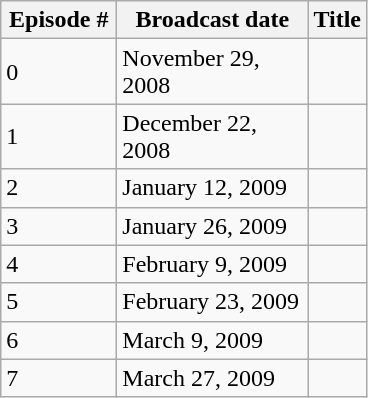<table class="wikitable">
<tr>
<th style="width:70px;">Episode #</th>
<th style="width:120px;">Broadcast date</th>
<th>Title</th>
</tr>
<tr>
<td>0</td>
<td>November 29, 2008</td>
<td></td>
</tr>
<tr>
<td>1</td>
<td>December 22, 2008</td>
<td></td>
</tr>
<tr>
<td>2</td>
<td>January 12, 2009</td>
<td></td>
</tr>
<tr>
<td>3</td>
<td>January 26, 2009</td>
<td></td>
</tr>
<tr>
<td>4</td>
<td>February 9, 2009</td>
<td></td>
</tr>
<tr>
<td>5</td>
<td>February 23, 2009</td>
<td></td>
</tr>
<tr>
<td>6</td>
<td>March 9, 2009</td>
<td></td>
</tr>
<tr>
<td>7</td>
<td>March 27, 2009</td>
<td></td>
</tr>
</table>
